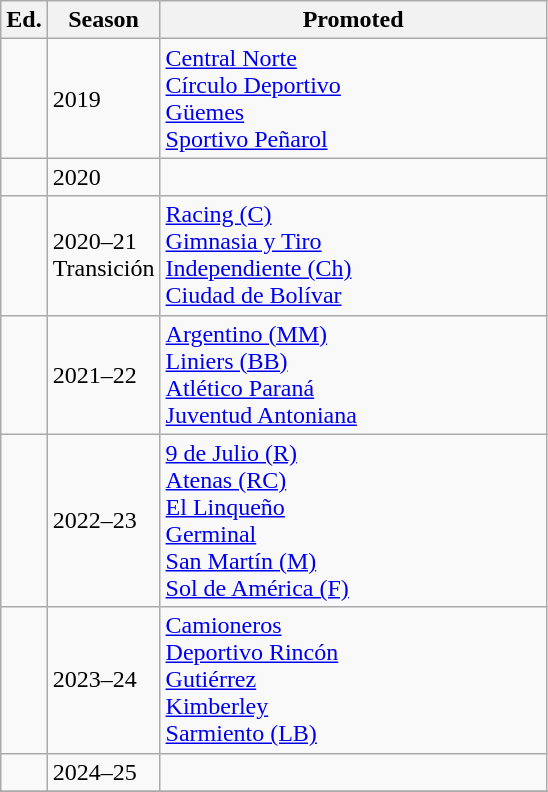<table class="wikitable sortable">
<tr>
<th width=>Ed.</th>
<th width=60px>Season</th>
<th width=250px>Promoted</th>
</tr>
<tr>
<td></td>
<td>2019</td>
<td><a href='#'>Central Norte</a> <br><a href='#'>Círculo Deportivo</a><br> <a href='#'>Güemes</a> <br> <a href='#'>Sportivo Peñarol</a></td>
</tr>
<tr>
<td></td>
<td>2020</td>
<td colspan="1"></td>
</tr>
<tr>
<td></td>
<td>2020–21 Transición</td>
<td><a href='#'>Racing (C)</a> <br> <a href='#'>Gimnasia y Tiro</a> <br> <a href='#'>Independiente (Ch)</a><br> <a href='#'>Ciudad de Bolívar</a></td>
</tr>
<tr>
<td></td>
<td>2021–22</td>
<td><a href='#'>Argentino (MM)</a> <br>  <a href='#'>Liniers (BB)</a> <br> <a href='#'>Atlético Paraná</a> <br>  <a href='#'>Juventud Antoniana</a></td>
</tr>
<tr>
<td></td>
<td>2022–23</td>
<td><a href='#'>9 de Julio (R)</a> <br><a href='#'>Atenas (RC)</a><br><a href='#'>El Linqueño</a><br><a href='#'>Germinal</a><br><a href='#'>San Martín (M)</a><br><a href='#'>Sol de América (F)</a></td>
</tr>
<tr>
<td></td>
<td>2023–24</td>
<td><a href='#'>Camioneros</a><br><a href='#'>Deportivo Rincón</a><br><a href='#'>Gutiérrez</a><br><a href='#'>Kimberley</a><br><a href='#'>Sarmiento (LB)</a></td>
</tr>
<tr>
<td></td>
<td>2024–25</td>
<td></td>
</tr>
<tr>
</tr>
</table>
